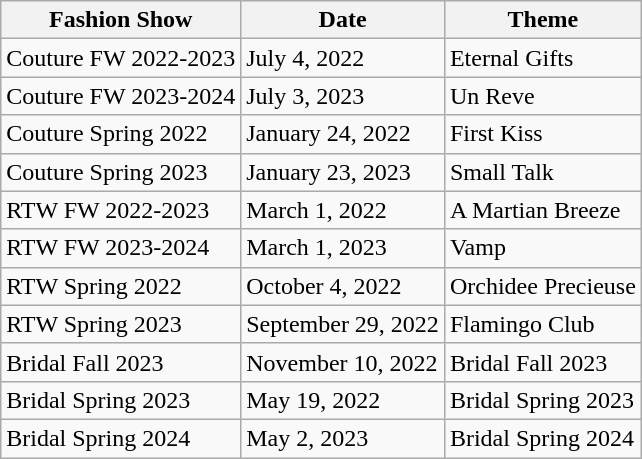<table class="wikitable">
<tr>
<th>Fashion Show</th>
<th>Date</th>
<th>Theme</th>
</tr>
<tr>
<td>Couture FW 2022-2023</td>
<td>July 4, 2022</td>
<td>Eternal Gifts</td>
</tr>
<tr>
<td>Couture FW 2023-2024</td>
<td>July 3, 2023</td>
<td>Un Reve</td>
</tr>
<tr>
<td>Couture Spring 2022</td>
<td>January 24, 2022</td>
<td>First Kiss</td>
</tr>
<tr>
<td>Couture Spring 2023</td>
<td>January 23, 2023</td>
<td>Small Talk</td>
</tr>
<tr>
<td>RTW FW 2022-2023</td>
<td>March 1, 2022</td>
<td>A Martian Breeze</td>
</tr>
<tr>
<td>RTW FW 2023-2024</td>
<td>March 1, 2023</td>
<td>Vamp</td>
</tr>
<tr>
<td>RTW Spring 2022</td>
<td>October 4, 2022</td>
<td>Orchidee Precieuse</td>
</tr>
<tr>
<td>RTW Spring 2023</td>
<td>September 29, 2022</td>
<td>Flamingo Club</td>
</tr>
<tr>
<td>Bridal Fall 2023</td>
<td>November 10, 2022</td>
<td>Bridal Fall 2023</td>
</tr>
<tr>
<td>Bridal Spring 2023</td>
<td>May 19, 2022</td>
<td>Bridal Spring 2023</td>
</tr>
<tr>
<td>Bridal Spring 2024</td>
<td>May 2, 2023</td>
<td>Bridal Spring 2024</td>
</tr>
</table>
